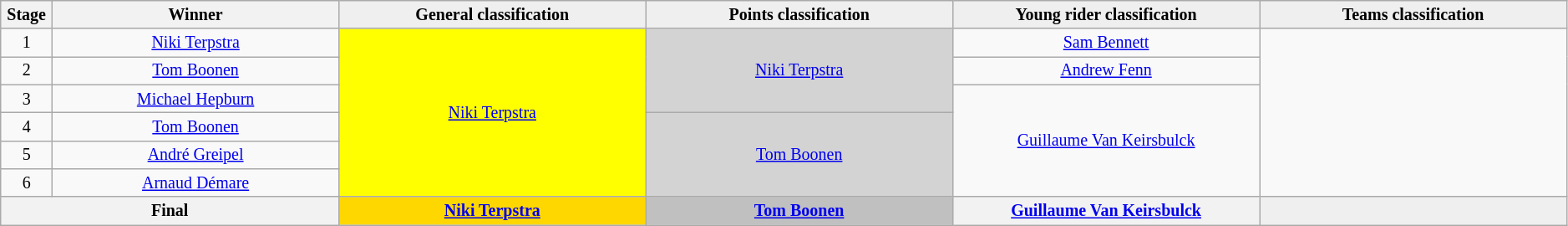<table class="wikitable" style="text-align: center; font-size:smaller;">
<tr style="background-color: #efefef;">
<th width="1%">Stage</th>
<th width="14%">Winner</th>
<th style="background:#EFEFEF;" width="15%">General classification<br></th>
<th style="background:#EFEFEF;" width="15%">Points classification<br></th>
<th style="background:#EFEFEF"  width="15%">Young rider classification<br></th>
<th style="background:#EFEFEF;" width="15%">Teams classification</th>
</tr>
<tr>
<td>1</td>
<td><a href='#'>Niki Terpstra</a></td>
<td style="background:yellow;" rowspan=6><a href='#'>Niki Terpstra</a></td>
<td style="background:lightgrey;" rowspan=3><a href='#'>Niki Terpstra</a></td>
<td style="background:offwhite;"><a href='#'>Sam Bennett</a></td>
<td rowspan=6></td>
</tr>
<tr>
<td>2</td>
<td><a href='#'>Tom Boonen</a></td>
<td style="background:offwhite;"><a href='#'>Andrew Fenn</a></td>
</tr>
<tr>
<td>3</td>
<td><a href='#'>Michael Hepburn</a></td>
<td style="background:offwhite;" rowspan=4><a href='#'>Guillaume Van Keirsbulck</a></td>
</tr>
<tr>
<td>4</td>
<td><a href='#'>Tom Boonen</a></td>
<td style="background:lightgrey;" rowspan=3><a href='#'>Tom Boonen</a></td>
</tr>
<tr>
<td>5</td>
<td><a href='#'>André Greipel</a></td>
</tr>
<tr>
<td>6</td>
<td><a href='#'>Arnaud Démare</a></td>
</tr>
<tr>
<th colspan=2><strong>Final</strong></th>
<th style="background:gold;"><a href='#'>Niki Terpstra</a></th>
<th style="background:silver;"><a href='#'>Tom Boonen</a></th>
<th style="background:offwhite;"><a href='#'>Guillaume Van Keirsbulck</a></th>
<th style="background:#EFEFEF;"></th>
</tr>
</table>
